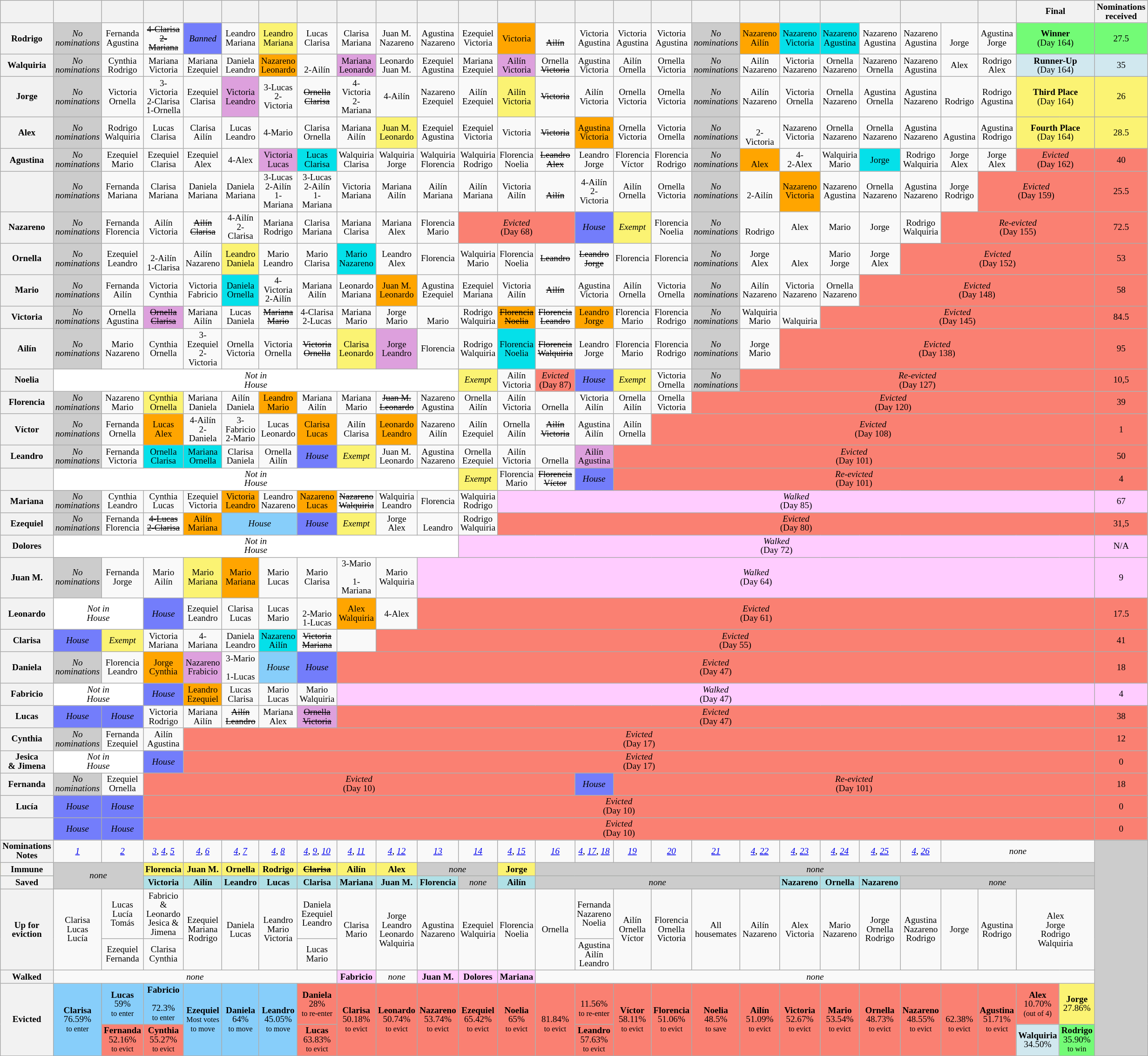<table class="wikitable" style="text-align:center; font-size:80%; line-height:13px;">
<tr>
<th style="width: 5%;"></th>
<th style="width: 5%;"></th>
<th style="width: 5%;"></th>
<th style="width: 5%;"></th>
<th style="width: 5%;"></th>
<th style="width: 5%;"></th>
<th style="width: 5%;"></th>
<th style="width: 5%;"></th>
<th style="width: 5%;"></th>
<th style="width: 5%;"></th>
<th style="width: 5%;"></th>
<th style="width: 5%;"></th>
<th style="width: 5%;"></th>
<th style="width: 5%;"></th>
<th style="width: 5%;"></th>
<th style="width: 5%;"></th>
<th style="width: 5%;"></th>
<th style="width: 5%;"></th>
<th style="width: 5%;"></th>
<th style="width: 5%;"></th>
<th colspan="2" style="width: 10%;"></th>
<th colspan="2" style="width: 10%;"></th>
<th style="width: 5%;;"></th>
<th colspan="2" style="width: 10%;">Final</th>
<th style="width: 5%;;">Nominations<br>received</th>
</tr>
<tr>
<th>Rodrigo</th>
<td style="background:#CCCCCC;"><em>No<br>nominations</em></td>
<td>Fernanda<br>Agustina</td>
<td><s>4-Clarisa<br>2-Mariana</s></td>
<td style="background:#737DFB;"><em>Banned</em></td>
<td>Leandro<br>Mariana</td>
<td style="background:#FBF373">Leandro<br>Mariana</td>
<td>Lucas<br>Clarisa</td>
<td>Clarisa<br>Mariana</td>
<td>Juan M.<br>Nazareno</td>
<td>Agustina<br>Nazareno</td>
<td>Ezequiel<br>Victoria</td>
<td style="background:orange;">Victoria<br></td>
<td><del><br>Ailín</del></td>
<td>Victoria<br>Agustina</td>
<td>Victoria<br>Agustina</td>
<td>Victoria<br>Agustina</td>
<td style="background:#CCCCCC;"><em>No<br>nominations</em></td>
<td style="background:orange;">Nazareno<br>Ailín</td>
<td style="background:#05E0E9;">Nazareno<br>Victoria</td>
<td style="background:#05E0E9;">Nazareno<br>Agustina</td>
<td>Nazareno<br>Agustina</td>
<td>Nazareno<br>Agustina</td>
<td><br>Jorge</td>
<td>Agustina<br>Jorge</td>
<td colspan="2" style="background:#73FB76"><strong>Winner</strong><br>(Day 164)</td>
<td style="background:#73FB76">27.5</td>
</tr>
<tr>
<th>Walquiria</th>
<td style="background:#CCCCCC;"><em>No<br>nominations</em></td>
<td>Cynthia<br>Rodrigo</td>
<td>Mariana<br>Victoria</td>
<td>Mariana<br>Ezequiel</td>
<td>Daniela<br>Leandro</td>
<td style="background:orange;">Nazareno<br>Leonardo</td>
<td><br>2-Ailín</td>
<td style="background:plum;">Mariana<br>Leonardo</td>
<td>Leonardo<br>Juan M.</td>
<td>Ezequiel<br>Agustina</td>
<td>Mariana<br>Ezequiel</td>
<td style="background:plum;">Ailín<br>Victoria</td>
<td>Ornella<br><del>Victoria</del></td>
<td>Agustina<br>Victoria</td>
<td>Ailín<br>Ornella</td>
<td>Ornella<br>Victoria</td>
<td style="background:#CCCCCC;"><em>No<br>nominations</em></td>
<td>Ailín<br>Nazareno</td>
<td>Victoria<br>Nazareno</td>
<td>Ornella<br>Nazareno</td>
<td>Nazareno<br>Ornella</td>
<td>Nazareno<br>Agustina</td>
<td>Alex<br></td>
<td>Rodrigo<br>Alex</td>
<td colspan="2" style="background:#D1E8EF"><strong>Runner-Up</strong><br>(Day 164)</td>
<td style="background:#D1E8EF">35</td>
</tr>
<tr>
<th>Jorge</th>
<td style="background:#CCCCCC;"><em>No<br>nominations</em></td>
<td>Victoria<br>Ornella</td>
<td>3-Victoria<br>2-Clarisa<br>1-Ornella</td>
<td>Ezequiel<br>Clarisa</td>
<td style="background:plum;">Victoria<br>Leandro</td>
<td>3-Lucas<br>2-Victoria<br></td>
<td><s>Ornella<br>Clarisa</s></td>
<td>4-Victoria<br>2-Mariana</td>
<td>4-Ailín<br></td>
<td>Nazareno<br>Ezequiel</td>
<td>Ailín<br>Ezequiel</td>
<td style="background:#FBF373">Ailín<br>Victoria</td>
<td><del>Victoria<br></del></td>
<td>Ailín<br>Victoria</td>
<td>Ornella<br>Victoria</td>
<td>Ornella<br>Victoria</td>
<td style="background:#CCCCCC;"><em>No<br>nominations</em></td>
<td>Ailín<br>Nazareno</td>
<td>Victoria<br>Ornella</td>
<td>Ornella<br>Nazareno</td>
<td>Agustina<br>Ornella</td>
<td>Agustina<br>Nazareno</td>
<td><br>Rodrigo</td>
<td>Rodrigo<br>Agustina</td>
<td colspan="2" style="background:#FBF373"><strong>Third Place</strong><br>(Day 164)</td>
<td style="background:#FBF373">26</td>
</tr>
<tr>
<th>Alex</th>
<td style="background:#CCCCCC;"><em>No<br>nominations</em></td>
<td>Rodrigo<br>Walquiria</td>
<td>Lucas<br>Clarisa</td>
<td>Clarisa<br>Ailín</td>
<td>Lucas<br>Leandro</td>
<td>4-Mario<br></td>
<td>Clarisa<br>Ornella</td>
<td>Mariana<br>Ailín</td>
<td style="background:#FBF373">Juan M.<br>Leonardo</td>
<td>Ezequiel<br>Agustina</td>
<td>Ezequiel<br>Victoria</td>
<td>Victoria<br></td>
<td><del>Victoria<br></del></td>
<td style="background:orange;">Agustina<br>Victoria</td>
<td>Ornella<br>Victoria</td>
<td>Victoria<br>Ornella</td>
<td style="background:#CCCCCC;"><em>No<br>nominations</em></td>
<td><br>2-Victoria</td>
<td>Nazareno<br>Victoria</td>
<td>Ornella<br>Nazareno</td>
<td>Ornella<br>Nazareno</td>
<td>Agustina<br>Nazareno</td>
<td><br>Agustina</td>
<td>Agustina<br>Rodrigo</td>
<td colspan="2" style="background:#FBF373"><strong>Fourth Place</strong><br>(Day 164)</td>
<td style="background:#FBF373">28.5</td>
</tr>
<tr>
<th>Agustina</th>
<td style="background:#CCCCCC;"><em>No<br>nominations</em></td>
<td>Ezequiel<br>Mario</td>
<td>Ezequiel<br>Clarisa</td>
<td>Ezequiel<br>Alex</td>
<td>4-Alex<br></td>
<td style="background:plum;">Victoria<br>Lucas</td>
<td style="background:#05E0E9;">Lucas<br>Clarisa</td>
<td>Walquiria<br>Clarisa</td>
<td>Walquiria<br>Jorge</td>
<td>Walquiria<br>Florencia</td>
<td>Walquiria<br>Rodrigo</td>
<td>Florencia<br>Noelia</td>
<td><del>Leandro<br>Alex</del></td>
<td>Leandro<br>Jorge</td>
<td>Florencia<br>Víctor</td>
<td>Florencia<br>Rodrigo</td>
<td style="background:#CCCCCC;"><em>No<br>nominations</em></td>
<td style="background:orange;"><br>Alex</td>
<td>4-<br>2-Alex</td>
<td>Walquiria<br>Mario</td>
<td style="background:#05E0E9;">Jorge<br></td>
<td>Rodrigo<br>Walquiria</td>
<td>Jorge<br>Alex</td>
<td>Jorge<br>Alex</td>
<td colspan="2" style="background:#FA8072"><em>Evicted</em><br>(Day 162)</td>
<td style="background:#FA8072">40</td>
</tr>
<tr>
<th></th>
<td style="background:#CCCCCC;"><em>No<br>nominations</em></td>
<td>Fernanda<br>Mariana</td>
<td>Clarisa<br>Mariana</td>
<td>Daniela<br>Mariana</td>
<td>Daniela<br>Mariana</td>
<td>3-Lucas<br>2-Ailín<br>1-Mariana</td>
<td>3-Lucas<br>2-Ailín<br>1-Mariana</td>
<td>Victoria<br>Mariana</td>
<td>Mariana<br>Ailín</td>
<td>Ailín<br>Mariana</td>
<td>Ailín<br>Mariana</td>
<td>Victoria<br>Ailín</td>
<td><del><br>Ailín</del></td>
<td>4-Ailín<br>2-Victoria</td>
<td>Ailín<br>Ornella</td>
<td>Ornella<br>Victoria</td>
<td style="background:#CCCCCC;"><em>No<br>nominations</em></td>
<td><br>2-Ailín</td>
<td style="background:orange;">Nazareno<br>Victoria</td>
<td>Nazareno<br>Agustina</td>
<td>Ornella<br>Nazareno</td>
<td>Agustina<br>Nazareno</td>
<td>Jorge<br>Rodrigo</td>
<td colspan="3" style="background:#FA8072"><em>Evicted</em><br>(Day 159)</td>
<td style="background:#FA8072">25.5</td>
</tr>
<tr>
<th>Nazareno</th>
<td style="background:#CCCCCC;"><em>No<br>nominations</em></td>
<td>Fernanda<br>Florencia</td>
<td>Ailín<br>Victoria</td>
<td><s>Ailín<br>Clarisa</s></td>
<td>4-Ailín<br>2-Clarisa</td>
<td>Mariana<br>Rodrigo</td>
<td>Clarisa<br>Mariana</td>
<td>Mariana<br>Clarisa</td>
<td>Mariana<br>Alex</td>
<td>Florencia<br>Mario</td>
<td colspan="3" style="background:#FA8072"><em>Evicted</em><br>(Day 68)</td>
<td style="background:#737DFB;"><em>House<br></em></td>
<td style="background:#FBF373"><em>Exempt</em></td>
<td>Florencia<br>Noelia</td>
<td style="background:#CCCCCC;"><em>No<br>nominations</em></td>
<td><br>Rodrigo</td>
<td>Alex<br></td>
<td>Mario<br></td>
<td>Jorge<br></td>
<td>Rodrigo<br>Walquiria</td>
<td colspan="4" style="background:#FA8072"><em>Re-evicted</em><br>(Day 155)</td>
<td style="background:#FA8072">72.5</td>
</tr>
<tr>
<th>Ornella</th>
<td style="background:#CCCCCC;"><em>No<br>nominations</em></td>
<td>Ezequiel<br>Leandro</td>
<td><br>2-Ailín<br>1-Clarisa</td>
<td>Ailín<br>Nazareno</td>
<td style="background:#FBF373">Leandro<br>Daniela</td>
<td>Mario<br>Leandro</td>
<td>Mario<br>Clarisa</td>
<td style="background:#05E0E9;">Mario<br>Nazareno</td>
<td>Leandro<br>Alex</td>
<td>Florencia<br></td>
<td>Walquiria<br>Mario</td>
<td>Florencia<br>Noelia</td>
<td><del>Leandro<br></del></td>
<td><del>Leandro<br>Jorge</del></td>
<td>Florencia<br></td>
<td>Florencia<br></td>
<td style="background:#CCCCCC;"><em>No<br>nominations</em></td>
<td>Jorge<br>Alex</td>
<td><br>Alex</td>
<td>Mario<br>Jorge</td>
<td>Jorge<br>Alex</td>
<td colspan="5" style="background:#FA8072"><em>Evicted</em><br>(Day 152)</td>
<td style="background:#FA8072">53</td>
</tr>
<tr>
<th>Mario</th>
<td style="background:#CCCCCC;"><em>No<br>nominations</em></td>
<td>Fernanda<br>Ailín</td>
<td>Victoria<br>Cynthia</td>
<td>Victoria<br>Fabricio</td>
<td style="background:#05E0E9;">Daniela<br>Ornella</td>
<td>4-Victoria<br>2-Ailín</td>
<td>Mariana<br>Ailín</td>
<td>Leonardo<br>Mariana</td>
<td style="background:orange;">Juan M.<br>Leonardo</td>
<td>Agustina<br>Ezequiel</td>
<td>Ezequiel<br>Mariana</td>
<td>Victoria<br>Ailín</td>
<td><del>Ailín<br></del></td>
<td>Agustina<br>Victoria</td>
<td>Ailín<br>Ornella</td>
<td>Victoria<br>Ornella</td>
<td style="background:#CCCCCC;"><em>No<br>nominations</em></td>
<td>Ailín<br>Nazareno</td>
<td>Victoria<br>Nazareno</td>
<td>Ornella<br>Nazareno</td>
<td colspan="6" style="background:#FA8072"><em>Evicted</em><br>(Day 148)</td>
<td style="background:#FA8072">58</td>
</tr>
<tr>
<th>Victoria</th>
<td style="background:#CCCCCC;"><em>No<br>nominations</em></td>
<td>Ornella<br>Agustina</td>
<td style="background:plum;"><s>Ornella<br>Clarisa</s></td>
<td>Mariana<br>Ailín</td>
<td>Lucas<br>Daniela</td>
<td><s>Mariana<br>Mario</s></td>
<td>4-Clarisa<br>2-Lucas</td>
<td>Mariana<br>Mario</td>
<td>Jorge<br>Mario</td>
<td><br>Mario</td>
<td>Rodrigo<br>Walquiria</td>
<td style="background:orange;"><del>Florencia<br>Noelia</del></td>
<td><del>Florencia<br>Leandro</del></td>
<td style="background:orange;">Leandro<br>Jorge</td>
<td>Florencia<br>Mario</td>
<td>Florencia<br>Rodrigo</td>
<td style="background:#CCCCCC;"><em>No<br>nominations</em></td>
<td>Walquiria<br>Mario</td>
<td><br>Walquiria</td>
<td colspan="7" style="background:#FA8072"><em>Evicted</em><br>(Day 145)</td>
<td style="background:#FA8072">84.5</td>
</tr>
<tr>
<th>Ailín</th>
<td style="background:#CCCCCC;"><em>No<br>nominations</em></td>
<td>Mario<br>Nazareno</td>
<td>Cynthia<br>Ornella</td>
<td>3-Ezequiel<br>2-Victoria<br></td>
<td>Ornella<br>Victoria</td>
<td>Victoria<br>Ornella</td>
<td><s>Victoria<br>Ornella</s></td>
<td style="background:#FBF373">Clarisa<br>Leonardo</td>
<td style="background:plum;">Jorge<br>Leandro</td>
<td>Florencia<br></td>
<td>Rodrigo<br>Walquiria</td>
<td style="background:#05E0E9;">Florencia<br>Noelia</td>
<td><del>Florencia<br>Walquiria</del></td>
<td>Leandro<br>Jorge</td>
<td>Florencia<br>Mario</td>
<td>Florencia<br>Rodrigo</td>
<td style="background:#CCCCCC;"><em>No<br>nominations</em></td>
<td>Jorge<br>Mario</td>
<td colspan="8" style="background:#FA8072"><em>Evicted</em><br>(Day 138)</td>
<td style="background:#FA8072">95</td>
</tr>
<tr>
<th>Noelia</th>
<td colspan="10" style="background:white;"><em>Not in<br>House</em></td>
<td style="background:#FBF373"><em>Exempt</em></td>
<td>Ailín<br>Victoria</td>
<td style="background:#FA8072"><em>Evicted</em><br>(Day 87)</td>
<td style="background:#737DFB;"><em>House<br></em></td>
<td style="background:#FBF373"><em>Exempt</em></td>
<td>Victoria<br>Ornella</td>
<td style="background:#CCCCCC;"><em>No<br>nominations</em></td>
<td colspan="9" style="background:#FA8072"><em>Re-evicted</em><br>(Day 127)</td>
<td style="background:#FA8072">10,5</td>
</tr>
<tr>
<th>Florencia</th>
<td style="background:#CCCCCC;"><em>No<br>nominations</em></td>
<td>Nazareno<br>Mario</td>
<td style="background:#FBF373">Cynthia<br>Ornella</td>
<td>Mariana<br>Daniela</td>
<td>Ailín<br>Daniela</td>
<td style="background:orange;">Leandro<br>Mario</td>
<td>Mariana<br>Ailín</td>
<td>Mariana<br>Mario</td>
<td><s>Juan M.<br>Leonardo</s></td>
<td>Nazareno<br>Agustina</td>
<td>Ornella<br>Ailín</td>
<td>Ailín<br>Victoria</td>
<td><br>Ornella</td>
<td>Victoria<br>Ailín</td>
<td>Ornella<br>Ailín</td>
<td>Ornella<br>Victoria</td>
<td colspan="10" style="background:#FA8072"><em>Evicted</em><br>(Day 120)</td>
<td style="background:#FA8072">39</td>
</tr>
<tr>
<th>Víctor</th>
<td style="background:#CCCCCC;"><em>No<br>nominations</em></td>
<td>Fernanda<br>Ornella</td>
<td style="background:orange;">Lucas<br>Alex</td>
<td>4-Ailín<br>2-Daniela</td>
<td>3-Fabricio<br>2-Mario<br></td>
<td>Lucas<br>Leonardo</td>
<td style="background:orange;">Clarisa<br>Lucas</td>
<td>Ailín<br>Clarisa</td>
<td style="background:orange;">Leonardo<br>Leandro</td>
<td>Nazareno<br>Ailín</td>
<td>Ailín<br>Ezequiel</td>
<td>Ornella<br>Ailín</td>
<td><del>Ailín<br>Victoria</del></td>
<td>Agustina<br>Ailín</td>
<td>Ailín<br>Ornella</td>
<td colspan="11" style="background:#FA8072"><em>Evicted</em><br>(Day 108)</td>
<td style="background:#FA8072">1</td>
</tr>
<tr>
<th>Leandro</th>
<td style="background:#CCCCCC;"><em>No<br>nominations</em></td>
<td>Fernanda<br>Victoria</td>
<td style="background:#05E0E9;">Ornella<br>Clarisa</td>
<td style="background:#05E0E9;">Mariana<br>Ornella</td>
<td>Clarisa<br>Daniela</td>
<td>Ornella<br>Ailín</td>
<td style="background:#737DFB;"><em>House<br></em></td>
<td style="background:#FBF373"><em>Exempt</em></td>
<td>Juan M.<br>Leonardo</td>
<td>Agustina<br>Nazareno</td>
<td>Ornella<br>Ezequiel</td>
<td>Ailín<br>Victoria</td>
<td><del></del><br>Ornella</td>
<td style="background:plum;">Ailín<br>Agustina</td>
<td colspan="12" style="background:#FA8072"><em>Evicted</em><br>(Day 101)</td>
<td style="background:#FA8072">50</td>
</tr>
<tr>
<th></th>
<td colspan="10" style="background:white;"><em>Not in<br>House</em></td>
<td style="background:#FBF373"><em>Exempt</em></td>
<td>Florencia<br>Mario</td>
<td><del>Florencia<br>Víctor</del></td>
<td style="background:#737DFB;"><em>House<br></em></td>
<td colspan="12" style="background:#FA8072"><em>Re-evicted</em><br>(Day 101)</td>
<td style="background:#FA8072">4</td>
</tr>
<tr>
<th>Mariana</th>
<td style="background:#CCCCCC;"><em>No<br>nominations</em></td>
<td>Cynthia<br>Leandro</td>
<td>Cynthia<br>Lucas</td>
<td>Ezequiel<br>Victoria</td>
<td style="background:orange;">Victoria<br>Leandro</td>
<td>Leandro<br>Nazareno</td>
<td style="background:orange;">Nazareno<br>Lucas</td>
<td><s>Nazareno<br>Walquiria</s></td>
<td>Walquiria<br>Leandro</td>
<td>Florencia<br></td>
<td>Walquiria<br>Rodrigo</td>
<td colspan="15" style="background:#FFCCFF"><em>Walked</em> <br> (Day 85)</td>
<td style="background:#FFCCFF;">67</td>
</tr>
<tr>
<th>Ezequiel</th>
<td style="background:#CCCCCC;"><em>No<br>nominations</em></td>
<td>Fernanda<br>Florencia</td>
<td><s>4-Lucas<br>2-Clarisa</s></td>
<td style="background:orange;">Ailín<br>Mariana</td>
<td colspan="2" style="background:#87CEFA"><em>House<br></em></td>
<td style="background:#737DFB;"><em>House<br></em></td>
<td style="background:#FBF373"><em>Exempt</em></td>
<td>Jorge<br>Alex</td>
<td><br>Leandro</td>
<td>Rodrigo<br>Walquiria</td>
<td colspan="15" style="background:#FA8072"><em>Evicted</em><br>(Day 80)</td>
<td style="background:#FA8072">31,5</td>
</tr>
<tr>
<th>Dolores</th>
<td colspan="10" style="background:white;"><em>Not in<br>House</em></td>
<td colspan="16" style="background:#FFCCFF"><em>Walked</em> <br> (Day 72)</td>
<td style="background:#FFCCFF;">N/A</td>
</tr>
<tr>
<th>Juan M.</th>
<td style="background:#CCCCCC;"><em>No<br>nominations</em></td>
<td>Fernanda<br>Jorge</td>
<td>Mario<br>Ailín</td>
<td style="background:#FBF373">Mario<br>Mariana</td>
<td style="background:orange;">Mario<br>Mariana</td>
<td>Mario<br>Lucas</td>
<td>Mario<br>Clarisa</td>
<td>3-Mario<br><br>1-Mariana</td>
<td>Mario<br>Walquiria</td>
<td colspan="17" style="background:#FFCCFF"><em>Walked</em> <br> (Day 64)</td>
<td style="background:#FFCCFF;">9</td>
</tr>
<tr>
<th>Leonardo</th>
<td colspan="2" style="background:white;"><em>Not in<br>House</em></td>
<td style="background:#737DFB;"><em>House<br></em></td>
<td>Ezequiel<br>Leandro</td>
<td>Clarisa<br>Lucas</td>
<td>Lucas<br>Mario</td>
<td><br>2-Mario<br>1-Lucas</td>
<td style="background:orange;">Alex<br>Walquiria</td>
<td>4-Alex<br></td>
<td colspan="17" style="background:#FA8072"><em>Evicted</em><br>(Day 61)</td>
<td style="background:#FA8072">17.5</td>
</tr>
<tr>
<th>Clarisa</th>
<td style="background:#737DFB;"><em>House<br></em></td>
<td style="background:#FBF373"><em>Exempt</em></td>
<td>Victoria<br>Mariana</td>
<td>4-Mariana<br></td>
<td>Daniela<br>Leandro</td>
<td style="background:#05E0E9;">Nazareno<br>Ailín</td>
<td><s>Victoria<br>Mariana</s></td>
<td><br></td>
<td colspan="18" style="background:#FA8072"><em>Evicted</em><br>(Day 55)</td>
<td style="background:#FA8072">41</td>
</tr>
<tr>
<th>Daniela</th>
<td style="background:#CCCCCC;"><em>No<br>nominations</em></td>
<td>Florencia<br>Leandro</td>
<td style="background:orange;">Jorge<br>Cynthia</td>
<td style="background:plum;">Nazareno<br>Frabicio</td>
<td>3-Mario<br><br>1-Lucas</td>
<td style="background:#87CEFA"><em>House<br></em></td>
<td style="background:#737DFB;"><em>House<br></em></td>
<td colspan="19" style="background:#FA8072"><em>Evicted</em><br>(Day 47)</td>
<td style="background:#FA8072">18</td>
</tr>
<tr>
<th>Fabricio</th>
<td colspan="2" style="background:white;"><em>Not in<br>House</em></td>
<td style="background:#737DFB;"><em>House<br></em></td>
<td style="background:orange;">Leandro<br>Ezequiel</td>
<td>Lucas<br>Clarisa</td>
<td>Mario<br>Lucas</td>
<td>Mario<br>Walquiria</td>
<td colspan="19" style="background:#FFCCFF"><em>Walked</em> <br> (Day 47)</td>
<td style="background:#FFCCFF;">4</td>
</tr>
<tr>
<th>Lucas</th>
<td style="background:#737DFB;"><em>House<br></em></td>
<td style="background:#737DFB;"><em>House<br></em></td>
<td>Victoria<br>Rodrigo</td>
<td>Mariana<br>Ailín</td>
<td><s>Ailín<br>Leandro</s></td>
<td>Mariana<br>Alex</td>
<td style="background:plum;"><s>Ornella<br>Victoria</s></td>
<td colspan="19" style="background:#FA8072"><em>Evicted</em><br>(Day 47)</td>
<td style="background:#FA8072">38</td>
</tr>
<tr>
<th>Cynthia</th>
<td style="background:#CCCCCC;"><em>No<br>nominations</em></td>
<td>Fernanda<br>Ezequiel</td>
<td>Ailín<br>Agustina</td>
<td colspan="23" style="background:#FA8072"><em>Evicted</em><br>(Day 17)</td>
<td style="background:#FA8072">12</td>
</tr>
<tr>
<th>Jesica<br>& Jimena</th>
<td colspan="2" style="background:white;"><em>Not in<br>House</em></td>
<td style="background:#737DFB;"><em>House<br></em></td>
<td colspan="23" style="background:#FA8072"><em>Evicted</em><br>(Day 17)</td>
<td style="background:#FA8072">0</td>
</tr>
<tr>
<th>Fernanda</th>
<td style="background:#CCCCCC;"><em>No<br>nominations</em></td>
<td>Ezequiel<br>Ornella</td>
<td colspan="11" style="background:#FA8072"><em>Evicted</em><br>(Day 10)</td>
<td style="background:#737DFB;"><em>House<br></em></td>
<td colspan="12" style="background:#FA8072"><em>Re-evicted</em><br>(Day 101)</td>
<td style="background:#FA8072">18</td>
</tr>
<tr>
<th>Lucía</th>
<td style="background:#737DFB;"><em>House<br></em></td>
<td style="background:#737DFB;"><em>House<br></em></td>
<td colspan="24" style="background:#FA8072"><em>Evicted</em><br>(Day 10)</td>
<td style="background:#FA8072">0</td>
</tr>
<tr>
<th></th>
<td style="background:#737DFB;"><em>House<br></em></td>
<td style="background:#737DFB;"><em>House<br></em></td>
<td colspan="24" style="background:#FA8072"><em>Evicted</em><br>(Day 10)</td>
<td style="background:#FA8072">0</td>
</tr>
<tr>
<th>Nominations Notes</th>
<td><em><a href='#'>1</a></em></td>
<td><em><a href='#'>2</a></em></td>
<td><em><a href='#'>3</a></em>, <em><a href='#'>4</a></em>,  <em><a href='#'>5</a></em></td>
<td><em><a href='#'>4</a></em>, <em><a href='#'>6</a></em></td>
<td><em><a href='#'>4</a></em>, <em><a href='#'>7</a></em></td>
<td><em><a href='#'>4</a></em>, <em><a href='#'>8</a></em></td>
<td><em><a href='#'>4</a></em>, <em><a href='#'>9</a></em>, <em><a href='#'>10</a></em></td>
<td><em><a href='#'>4</a></em>, <em><a href='#'>11</a></em></td>
<td><em><a href='#'>4</a></em>, <em><a href='#'>12</a></em></td>
<td><em><a href='#'>13</a></em></td>
<td><em><a href='#'>14</a></em></td>
<td><em><a href='#'>4</a></em>, <em><a href='#'>15</a></em></td>
<td><em><a href='#'>16</a></em></td>
<td><em><a href='#'>4</a></em>, <em><a href='#'>17</a></em>, <em><a href='#'>18</a></em></td>
<td><em><a href='#'>19</a></em></td>
<td><em><a href='#'>20</a></em></td>
<td><em><a href='#'>21</a></em></td>
<td><em><a href='#'>4</a></em>, <em><a href='#'>22</a></em></td>
<td><em><a href='#'>4</a></em>, <em><a href='#'>23</a></em></td>
<td><em><a href='#'>4</a></em>, <em><a href='#'>24</a></em></td>
<td><em><a href='#'>4</a></em>, <em><a href='#'>25</a></em></td>
<td><em><a href='#'>4</a></em>, <em><a href='#'>26</a></em></td>
<td colspan="4"><em>none</em></td>
<td rowspan="8" style="background:#CCCCCC"></td>
</tr>
<tr style="background:#FBF373" |>
<th>Immune</th>
<td colspan="2" rowspan="2" style="background:#CCCCCC"><em>none</em></td>
<td><strong>Florencia</strong></td>
<td><strong>Juan M.</strong></td>
<td><strong>Ornella</strong></td>
<td><strong>Rodrigo</strong></td>
<td><strong><s>Clarisa</s></strong></td>
<td><strong>Ailín</strong></td>
<td><strong>Alex</strong></td>
<td colspan="2" style="background:#CCCCCC"><em>none</em></td>
<td><strong>Jorge</strong></td>
<td colspan="14" style="background:#CCCCCC"><em>none</em></td>
</tr>
<tr style="background:#B0E0E6;" |>
<th>Saved</th>
<td><strong>Victoria</strong></td>
<td><strong>Ailín</strong></td>
<td><strong>Leandro</strong></td>
<td><strong>Lucas</strong></td>
<td><strong>Clarisa</strong></td>
<td><strong>Mariana</strong></td>
<td><strong>Juan M.</strong></td>
<td><strong>Florencia</strong></td>
<td style="background:#CCCCCC"><em>none</em></td>
<td><strong>Ailín</strong></td>
<td colspan="6" style="background:#CCCCCC"><em>none</em></td>
<td><strong>Nazareno</strong></td>
<td><strong>Ornella</strong></td>
<td><strong>Nazareno</strong></td>
<td colspan="5" style="background:#CCCCCC"><em>none</em></td>
</tr>
<tr>
<th rowspan="2">Up for eviction</th>
<td rowspan="2">Clarisa<br>Lucas<br>Lucía<br></td>
<td>Lucas<br>Lucía<br>Tomás</td>
<td>Fabricio & Leonardo<br>Jesica & Jimena</td>
<td rowspan="2">Ezequiel<br>Mariana<br>Rodrigo</td>
<td rowspan="2">Daniela<br>Lucas</td>
<td rowspan="2">Leandro<br>Mario<br>Victoria</td>
<td>Daniela<br>Ezequiel<br>Leandro</td>
<td rowspan="2">Clarisa<br>Mario</td>
<td rowspan="2">Jorge<br>Leandro<br>Leonardo<br>Walquiria</td>
<td rowspan="2">Agustina<br>Nazareno</td>
<td rowspan="2">Ezequiel<br>Walquiria</td>
<td rowspan="2">Florencia<br>Noelia</td>
<td rowspan="2">Ornella<br></td>
<td>Fernanda<br>Nazareno<br>Noelia<br><del></del></td>
<td rowspan="2">Ailín<br>Ornella<br>Víctor</td>
<td rowspan="2">Florencia<br>Ornella<br>Victoria</td>
<td rowspan="2">All<br>housemates</td>
<td rowspan="2">Ailín<br>Nazareno</td>
<td rowspan="2">Alex<br>Victoria</td>
<td rowspan="2">Mario<br>Nazareno</td>
<td rowspan="2">Jorge<br>Ornella<br>Rodrigo</td>
<td rowspan="2">Agustina<br>Nazareno<br>Rodrigo</td>
<td rowspan="2">Jorge<br></td>
<td rowspan="2">Agustina<br>Rodrigo</td>
<td colspan="2" rowspan="2">Alex<br>Jorge<br>Rodrigo<br>Walquiria</td>
</tr>
<tr>
<td>Ezequiel<br>Fernanda</td>
<td>Clarisa<br>Cynthia</td>
<td>Lucas<br>Mario</td>
<td>Agustina<br>Ailín<br>Leandro</td>
</tr>
<tr>
<th>Walked</th>
<td colspan="7"><em>none</em></td>
<td style="background:#fcf;"><strong>Fabricio</strong></td>
<td><em>none</em></td>
<td style="background:#fcf;"><strong>Juan M.</strong></td>
<td style="background:#fcf;"><strong>Dolores</strong></td>
<td style="background:#fcf;"><strong>Mariana</strong></td>
<td colspan="14"><em>none</em></td>
</tr>
<tr>
<th rowspan="2">Evicted</th>
<td rowspan="2" style="background:#87CEFA; width:6%"><strong>Clarisa</strong><br>76.59%<br><small>to enter</small></td>
<td style="background:#87CEFA; width:6%"><strong>Lucas</strong><br>59%<br><small>to enter</small></td>
<td style="background:#87CEFA; width:6%"><strong>Fabricio<br></strong><br>72.3%<br><small>to enter</small></td>
<td rowspan="2" style="background:#87CEFA; width:6%"><strong>Ezequiel</strong><br><small>Most votes<br>to move</small></td>
<td rowspan="2" style="background:#87CEFA; width:6%"><strong>Daniela</strong><br>64%<br><small>to move</small></td>
<td rowspan="2" style="background:#87CEFA; width:6%"><strong>Leandro</strong><br>45.05%<br><small>to move</small></td>
<td style="background:#FA8072; width:6%"><strong>Daniela</strong><br>28%<br><small>to re-enter</small></td>
<td rowspan="2" style="background:#FA8072; width:6%"><strong>Clarisa</strong><br>50.18%<br><small>to evict</small></td>
<td rowspan="2" style="background:#FA8072; width:6%"><strong>Leonardo</strong><br>50.74%<br><small>to evict</small><br><small></small></td>
<td rowspan="2" style="background:#FA8072; width:6%"><strong>Nazareno</strong><br>53.74%<br><small>to evict</small></td>
<td rowspan="2" style="background:#FA8072; width:6%"><strong>Ezequiel</strong><br>65.42%<br><small>to evict</small></td>
<td rowspan="2" style="background:#FA8072; width:6%"><strong>Noelia</strong><br>65%<br><small>to evict</small></td>
<td rowspan="2" style="background:#FA8072; width:6%"><strong></strong><br>81.84%<br><small>to evict</small></td>
<td style="background:#FA8072; width:6%"><br>11.56%<br><small>to re-enter</small></td>
<td rowspan="2" style="background:#FA8072; width:6%"><strong>Víctor</strong><br>58.11%<br><small>to evict</small></td>
<td rowspan="2" style="background:#FA8072; width:6%"><strong>Florencia</strong><br>51.06%<br><small>to evict</small><br><small></small></td>
<td rowspan="2" style="background:#FA8072; width:6%"><strong>Noelia</strong><br>48.5%<br><small>to save</small><br><small></small></td>
<td rowspan="2" style="background:#FA8072; width:6%"><strong>Ailín</strong><br>51.09%<br><small>to evict</small></td>
<td rowspan="2" style="background:#FA8072; width:6%"><strong>Victoria</strong><br>52.67%<br><small>to evict</small></td>
<td rowspan="2" style="background:#FA8072; width:6%"><strong>Mario</strong><br>53.54%<br><small>to evict</small></td>
<td rowspan="2" style="background:#FA8072; width:6%"><strong>Ornella</strong><br>48.73%<br><small>to evict</small></td>
<td rowspan="2" style="background:#FA8072; width:6%"><strong>Nazareno</strong><br>48.55%<br><small>to evict</small></td>
<td rowspan="2" style="background:#FA8072; width:6%"><strong></strong><br>62.38%<br><small>to evict</small></td>
<td rowspan="2" style="background:#FA8072; width:6%"><strong>Agustina</strong><br>51.71%<br><small>to evict</small></td>
<td style="background:#FA8072; width:6%"><strong>Alex</strong><br>10.70%<br><small>(out of 4)</small></td>
<td style="background:#FBF373; width:6%"><strong>Jorge</strong><br>27.86%<br><small></small></td>
</tr>
<tr>
<td style="background:#FA8072"><strong>Fernanda</strong><br>52.16%<br><small>to evict</small></td>
<td style="background:#FA8072"><strong>Cynthia</strong><br>55.27%<br><small>to evict</small></td>
<td style="background:#FA8072"><strong>Lucas</strong><br>63.83%<br><small>to evict</small></td>
<td style="background:#FA8072"><strong>Leandro</strong><br>57.63%<br><small>to evict</small></td>
<td style="background:#D1E8EF"><strong>Walquiria</strong><br>34.50%<br><small></small></td>
<td style="background:#73FB76"><strong>Rodrigo</strong><br>35.90%<br><small>to win</small></td>
</tr>
<tr>
</tr>
</table>
